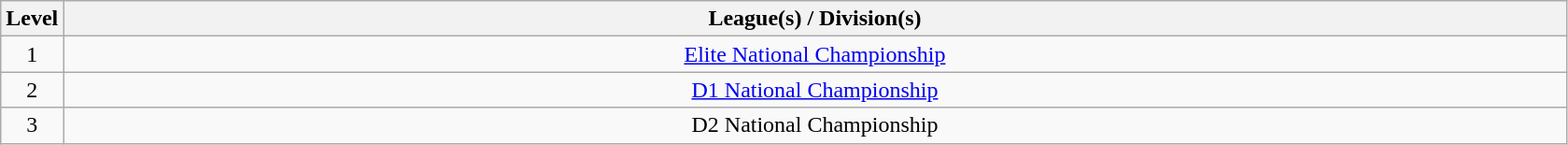<table class="wikitable" style="text-align: center;">
<tr>
<th width="4%">Level</th>
<th colspan="8" width="96%">League(s) / Division(s)</th>
</tr>
<tr>
<td width="4%">1</td>
<td colspan="8" width="96%"><a href='#'>Elite National Championship</a><br></td>
</tr>
<tr>
<td width="4%">2</td>
<td colspan="8" width="96%"><a href='#'>D1 National Championship</a><br></td>
</tr>
<tr>
<td width="4%">3</td>
<td colspan="8" width="96%">D2 National Championship<br></td>
</tr>
</table>
